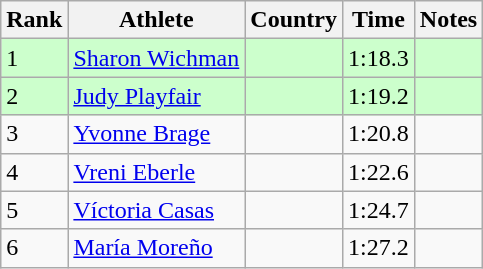<table class="wikitable sortable">
<tr>
<th>Rank</th>
<th>Athlete</th>
<th>Country</th>
<th>Time</th>
<th>Notes</th>
</tr>
<tr bgcolor=#CCFFCC>
<td>1</td>
<td><a href='#'>Sharon Wichman</a></td>
<td align=left></td>
<td>1:18.3</td>
<td><strong> </strong></td>
</tr>
<tr bgcolor=#CCFFCC>
<td>2</td>
<td><a href='#'>Judy Playfair</a></td>
<td align=left></td>
<td>1:19.2</td>
<td><strong> </strong></td>
</tr>
<tr>
<td>3</td>
<td><a href='#'>Yvonne Brage</a></td>
<td align=left></td>
<td>1:20.8</td>
<td><strong> </strong></td>
</tr>
<tr>
<td>4</td>
<td><a href='#'>Vreni Eberle</a></td>
<td align=left></td>
<td>1:22.6</td>
<td><strong> </strong></td>
</tr>
<tr>
<td>5</td>
<td><a href='#'>Víctoria Casas</a></td>
<td align=left></td>
<td>1:24.7</td>
<td><strong> </strong></td>
</tr>
<tr>
<td>6</td>
<td><a href='#'>María Moreño</a></td>
<td align=left></td>
<td>1:27.2</td>
<td><strong> </strong></td>
</tr>
</table>
